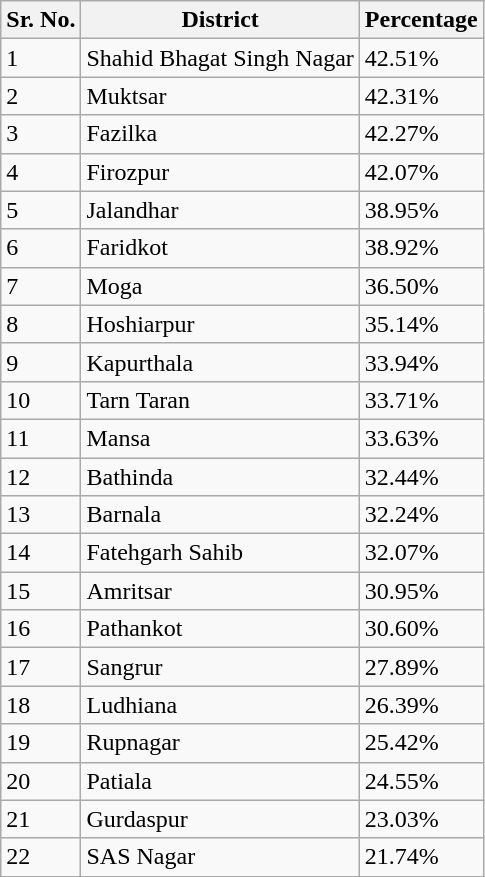<table class="wikitable sortable">
<tr>
<th>Sr. No.</th>
<th>District</th>
<th>Percentage</th>
</tr>
<tr>
<td>1</td>
<td>Shahid Bhagat Singh Nagar</td>
<td>42.51%</td>
</tr>
<tr>
<td>2</td>
<td>Muktsar</td>
<td>42.31%</td>
</tr>
<tr>
<td>3</td>
<td>Fazilka</td>
<td>42.27%</td>
</tr>
<tr>
<td>4</td>
<td>Firozpur</td>
<td>42.07%</td>
</tr>
<tr>
<td>5</td>
<td>Jalandhar</td>
<td>38.95%</td>
</tr>
<tr>
<td>6</td>
<td>Faridkot</td>
<td>38.92%</td>
</tr>
<tr>
<td>7</td>
<td>Moga</td>
<td>36.50%</td>
</tr>
<tr>
<td>8</td>
<td>Hoshiarpur</td>
<td>35.14%</td>
</tr>
<tr>
<td>9</td>
<td>Kapurthala</td>
<td>33.94%</td>
</tr>
<tr>
<td>10</td>
<td>Tarn Taran</td>
<td>33.71%</td>
</tr>
<tr>
<td>11</td>
<td>Mansa</td>
<td>33.63%</td>
</tr>
<tr>
<td>12</td>
<td>Bathinda</td>
<td>32.44%</td>
</tr>
<tr>
<td>13</td>
<td>Barnala</td>
<td>32.24%</td>
</tr>
<tr>
<td>14</td>
<td>Fatehgarh Sahib</td>
<td>32.07%</td>
</tr>
<tr>
<td>15</td>
<td>Amritsar</td>
<td>30.95%</td>
</tr>
<tr>
<td>16</td>
<td>Pathankot</td>
<td>30.60%</td>
</tr>
<tr>
<td>17</td>
<td>Sangrur</td>
<td>27.89%</td>
</tr>
<tr>
<td>18</td>
<td>Ludhiana</td>
<td>26.39%</td>
</tr>
<tr>
<td>19</td>
<td>Rupnagar</td>
<td>25.42%</td>
</tr>
<tr>
<td>20</td>
<td>Patiala</td>
<td>24.55%</td>
</tr>
<tr>
<td>21</td>
<td>Gurdaspur</td>
<td>23.03%</td>
</tr>
<tr>
<td>22</td>
<td>SAS Nagar</td>
<td>21.74%</td>
</tr>
</table>
